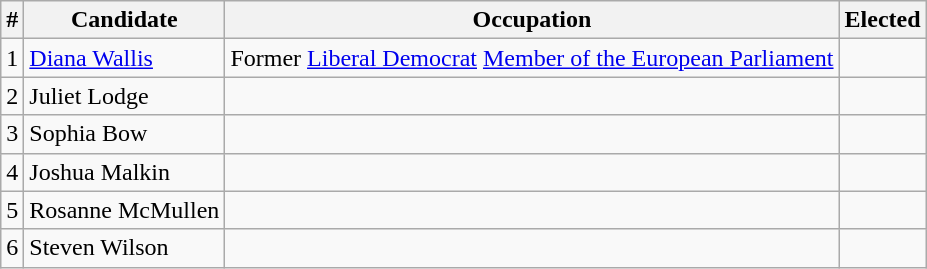<table class="wikitable">
<tr>
<th>#</th>
<th>Candidate</th>
<th>Occupation</th>
<th>Elected</th>
</tr>
<tr>
<td>1</td>
<td><a href='#'>Diana Wallis</a></td>
<td>Former <a href='#'>Liberal Democrat</a> <a href='#'>Member of the European Parliament</a></td>
<td></td>
</tr>
<tr>
<td>2</td>
<td>Juliet Lodge</td>
<td></td>
<td></td>
</tr>
<tr>
<td>3</td>
<td>Sophia Bow</td>
<td></td>
<td></td>
</tr>
<tr>
<td>4</td>
<td>Joshua Malkin</td>
<td></td>
<td></td>
</tr>
<tr>
<td>5</td>
<td>Rosanne McMullen</td>
<td></td>
<td></td>
</tr>
<tr>
<td>6</td>
<td>Steven Wilson</td>
<td></td>
<td></td>
</tr>
</table>
